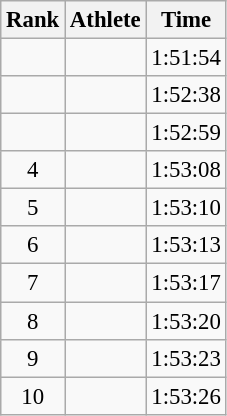<table class="wikitable" style="font-size:95%; text-align:center;">
<tr>
<th>Rank</th>
<th>Athlete</th>
<th>Time</th>
</tr>
<tr>
<td></td>
<td align=left></td>
<td align="center">1:51:54</td>
</tr>
<tr>
<td></td>
<td align=left></td>
<td align="center">1:52:38</td>
</tr>
<tr>
<td></td>
<td align=left></td>
<td align="center">1:52:59</td>
</tr>
<tr>
<td>4</td>
<td align=left></td>
<td align="center">1:53:08</td>
</tr>
<tr>
<td>5</td>
<td align=left></td>
<td align="center">1:53:10</td>
</tr>
<tr>
<td>6</td>
<td align=left></td>
<td align="center">1:53:13</td>
</tr>
<tr>
<td>7</td>
<td align=left></td>
<td align="center">1:53:17</td>
</tr>
<tr>
<td>8</td>
<td align=left></td>
<td align="center">1:53:20</td>
</tr>
<tr>
<td>9</td>
<td align=left></td>
<td align="center">1:53:23</td>
</tr>
<tr>
<td>10</td>
<td align=left></td>
<td align="center">1:53:26</td>
</tr>
</table>
